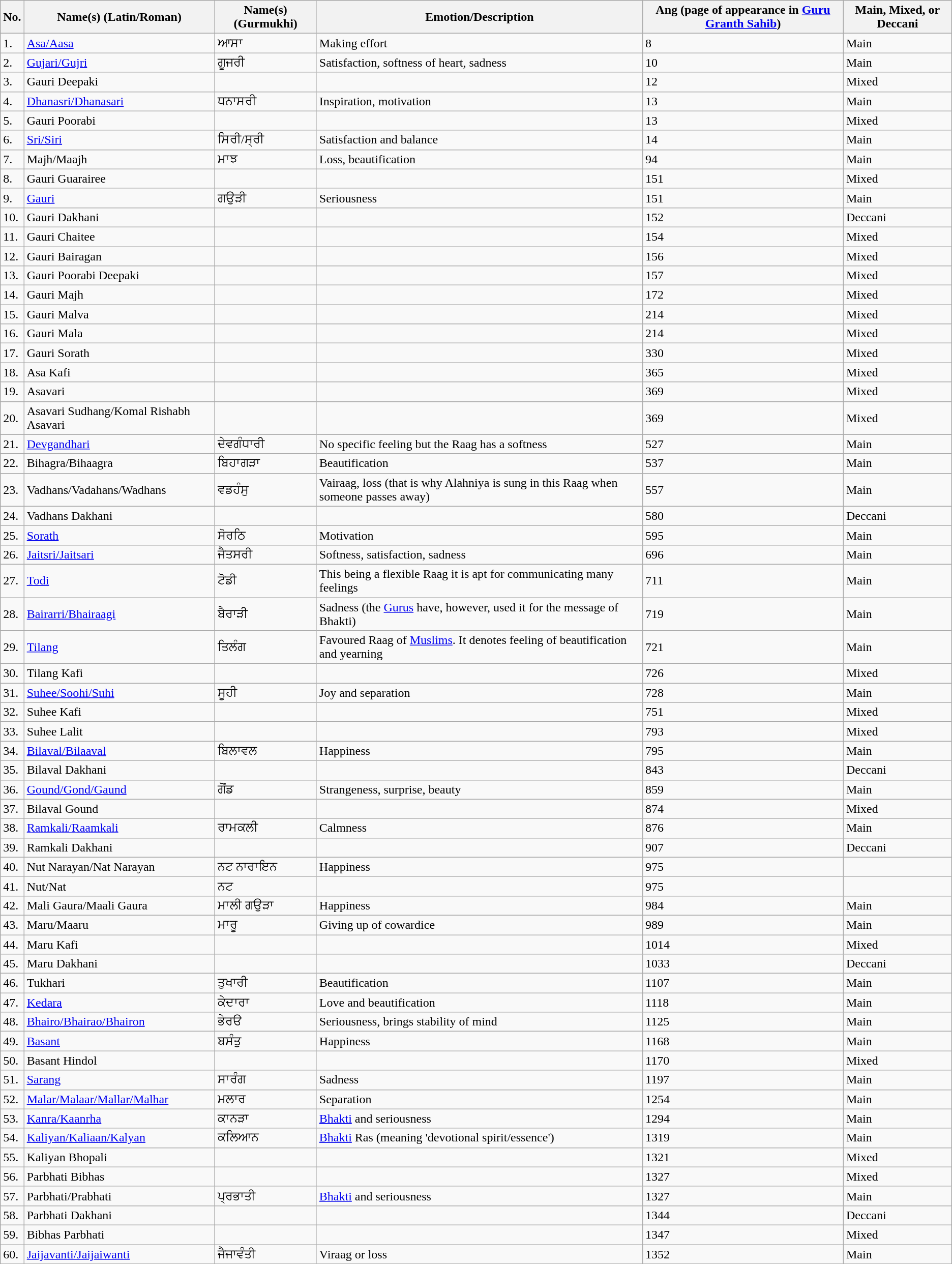<table class="wikitable">
<tr>
<th>No.</th>
<th>Name(s) (Latin/Roman)</th>
<th>Name(s) (Gurmukhi)</th>
<th>Emotion/Description</th>
<th>Ang (page of appearance in <a href='#'>Guru Granth Sahib</a>)</th>
<th>Main, Mixed, or Deccani</th>
</tr>
<tr>
<td>1.</td>
<td><a href='#'>Asa/Aasa</a></td>
<td>ਆਸਾ</td>
<td>Making effort</td>
<td>8</td>
<td>Main</td>
</tr>
<tr>
<td>2.</td>
<td><a href='#'>Gujari/Gujri</a></td>
<td>ਗੂਜਰੀ</td>
<td>Satisfaction, softness of heart, sadness</td>
<td>10</td>
<td>Main</td>
</tr>
<tr>
<td>3.</td>
<td>Gauri Deepaki</td>
<td></td>
<td></td>
<td>12</td>
<td>Mixed</td>
</tr>
<tr>
<td>4.</td>
<td><a href='#'>Dhanasri/Dhanasari</a></td>
<td>ਧਨਾਸਰੀ</td>
<td>Inspiration, motivation</td>
<td>13</td>
<td>Main</td>
</tr>
<tr>
<td>5.</td>
<td>Gauri Poorabi</td>
<td></td>
<td></td>
<td>13</td>
<td>Mixed</td>
</tr>
<tr>
<td>6.</td>
<td><a href='#'>Sri/Siri</a></td>
<td>ਸਿਰੀ/ਸ੍ਰੀ</td>
<td>Satisfaction and balance</td>
<td>14</td>
<td>Main</td>
</tr>
<tr>
<td>7.</td>
<td>Majh/Maajh</td>
<td>ਮਾਝ</td>
<td>Loss, beautification</td>
<td>94</td>
<td>Main</td>
</tr>
<tr>
<td>8.</td>
<td>Gauri Guarairee</td>
<td></td>
<td></td>
<td>151</td>
<td>Mixed</td>
</tr>
<tr>
<td>9.</td>
<td><a href='#'>Gauri</a></td>
<td>ਗਉੜੀ</td>
<td>Seriousness</td>
<td>151</td>
<td>Main</td>
</tr>
<tr>
<td>10.</td>
<td>Gauri Dakhani</td>
<td></td>
<td></td>
<td>152</td>
<td>Deccani</td>
</tr>
<tr>
<td>11.</td>
<td>Gauri Chaitee</td>
<td></td>
<td></td>
<td>154</td>
<td>Mixed</td>
</tr>
<tr>
<td>12.</td>
<td>Gauri Bairagan</td>
<td></td>
<td></td>
<td>156</td>
<td>Mixed</td>
</tr>
<tr>
<td>13.</td>
<td>Gauri Poorabi Deepaki</td>
<td></td>
<td></td>
<td>157</td>
<td>Mixed</td>
</tr>
<tr>
<td>14.</td>
<td>Gauri Majh</td>
<td></td>
<td></td>
<td>172</td>
<td>Mixed</td>
</tr>
<tr>
<td>15.</td>
<td>Gauri Malva</td>
<td></td>
<td></td>
<td>214</td>
<td>Mixed</td>
</tr>
<tr>
<td>16.</td>
<td>Gauri Mala</td>
<td></td>
<td></td>
<td>214</td>
<td>Mixed</td>
</tr>
<tr>
<td>17.</td>
<td>Gauri Sorath</td>
<td></td>
<td></td>
<td>330</td>
<td>Mixed</td>
</tr>
<tr>
<td>18.</td>
<td>Asa Kafi</td>
<td></td>
<td></td>
<td>365</td>
<td>Mixed</td>
</tr>
<tr>
<td>19.</td>
<td>Asavari</td>
<td></td>
<td></td>
<td>369</td>
<td>Mixed</td>
</tr>
<tr>
<td>20.</td>
<td>Asavari Sudhang/Komal Rishabh Asavari</td>
<td></td>
<td></td>
<td>369</td>
<td>Mixed</td>
</tr>
<tr>
<td>21.</td>
<td><a href='#'>Devgandhari</a></td>
<td>ਦੇਵਗੰਧਾਰੀ</td>
<td>No specific feeling but the Raag has a softness</td>
<td>527</td>
<td>Main</td>
</tr>
<tr>
<td>22.</td>
<td>Bihagra/Bihaagra</td>
<td>ਬਿਹਾਗੜਾ</td>
<td>Beautification</td>
<td>537</td>
<td>Main</td>
</tr>
<tr>
<td>23.</td>
<td>Vadhans/Vadahans/Wadhans</td>
<td>ਵਡਹੰਸੁ</td>
<td>Vairaag, loss (that is why Alahniya is sung in this Raag when someone passes away)</td>
<td>557</td>
<td>Main</td>
</tr>
<tr>
<td>24.</td>
<td>Vadhans Dakhani</td>
<td></td>
<td></td>
<td>580</td>
<td>Deccani</td>
</tr>
<tr>
<td>25.</td>
<td><a href='#'>Sorath</a></td>
<td>ਸੋਰਠਿ</td>
<td>Motivation</td>
<td>595</td>
<td>Main</td>
</tr>
<tr>
<td>26.</td>
<td><a href='#'>Jaitsri/Jaitsari</a></td>
<td>ਜੈਤਸਰੀ</td>
<td>Softness, satisfaction, sadness</td>
<td>696</td>
<td>Main</td>
</tr>
<tr>
<td>27.</td>
<td><a href='#'>Todi</a></td>
<td>ਟੋਡੀ</td>
<td>This being a flexible Raag it is apt for communicating many feelings</td>
<td>711</td>
<td>Main</td>
</tr>
<tr>
<td>28.</td>
<td><a href='#'>Bairarri/Bhairaagi</a></td>
<td>ਬੈਰਾੜੀ</td>
<td>Sadness (the <a href='#'>Gurus</a> have, however, used it for the message of Bhakti)</td>
<td>719</td>
<td>Main</td>
</tr>
<tr>
<td>29.</td>
<td><a href='#'>Tilang</a></td>
<td>ਤਿਲੰਗ</td>
<td>Favoured Raag of <a href='#'>Muslims</a>. It denotes feeling of beautification and yearning</td>
<td>721</td>
<td>Main</td>
</tr>
<tr>
<td>30.</td>
<td>Tilang Kafi</td>
<td></td>
<td></td>
<td>726</td>
<td>Mixed</td>
</tr>
<tr>
<td>31.</td>
<td><a href='#'>Suhee/Soohi/Suhi</a></td>
<td>ਸੂਹੀ</td>
<td>Joy and separation</td>
<td>728</td>
<td>Main</td>
</tr>
<tr>
<td>32.</td>
<td>Suhee Kafi</td>
<td></td>
<td></td>
<td>751</td>
<td>Mixed</td>
</tr>
<tr>
<td>33.</td>
<td>Suhee Lalit</td>
<td></td>
<td></td>
<td>793</td>
<td>Mixed</td>
</tr>
<tr>
<td>34.</td>
<td><a href='#'>Bilaval/Bilaaval</a></td>
<td>ਬਿਲਾਵਲ</td>
<td>Happiness</td>
<td>795</td>
<td>Main</td>
</tr>
<tr>
<td>35.</td>
<td>Bilaval Dakhani</td>
<td></td>
<td></td>
<td>843</td>
<td>Deccani</td>
</tr>
<tr>
<td>36.</td>
<td><a href='#'>Gound/Gond/Gaund</a></td>
<td>ਗੋਂਡ</td>
<td>Strangeness, surprise, beauty</td>
<td>859</td>
<td>Main</td>
</tr>
<tr>
<td>37.</td>
<td>Bilaval Gound</td>
<td></td>
<td></td>
<td>874</td>
<td>Mixed</td>
</tr>
<tr>
<td>38.</td>
<td><a href='#'>Ramkali/Raamkali</a></td>
<td>ਰਾਮਕਲੀ</td>
<td>Calmness</td>
<td>876</td>
<td>Main</td>
</tr>
<tr>
<td>39.</td>
<td>Ramkali Dakhani</td>
<td></td>
<td></td>
<td>907</td>
<td>Deccani</td>
</tr>
<tr>
<td>40.</td>
<td>Nut Narayan/Nat Narayan</td>
<td>ਨਟ ਨਾਰਾਇਨ</td>
<td>Happiness</td>
<td>975</td>
<td></td>
</tr>
<tr>
<td>41.</td>
<td>Nut/Nat</td>
<td>ਨਟ</td>
<td></td>
<td>975</td>
<td></td>
</tr>
<tr>
<td>42.</td>
<td>Mali Gaura/Maali Gaura</td>
<td>ਮਾਲੀ ਗਉੜਾ</td>
<td>Happiness</td>
<td>984</td>
<td>Main</td>
</tr>
<tr>
<td>43.</td>
<td>Maru/Maaru</td>
<td>ਮਾਰੂ</td>
<td>Giving up of cowardice</td>
<td>989</td>
<td>Main</td>
</tr>
<tr>
<td>44.</td>
<td>Maru Kafi</td>
<td></td>
<td></td>
<td>1014</td>
<td>Mixed</td>
</tr>
<tr>
<td>45.</td>
<td>Maru Dakhani</td>
<td></td>
<td></td>
<td>1033</td>
<td>Deccani</td>
</tr>
<tr>
<td>46.</td>
<td>Tukhari</td>
<td>ਤੁਖਾਰੀ</td>
<td>Beautification</td>
<td>1107</td>
<td>Main</td>
</tr>
<tr>
<td>47.</td>
<td><a href='#'>Kedara</a></td>
<td>ਕੇਦਾਰਾ</td>
<td>Love and beautification</td>
<td>1118</td>
<td>Main</td>
</tr>
<tr>
<td>48.</td>
<td><a href='#'>Bhairo/Bhairao/Bhairon</a></td>
<td>ਭੇਰੳ</td>
<td>Seriousness, brings stability of mind</td>
<td>1125</td>
<td>Main</td>
</tr>
<tr>
<td>49.</td>
<td><a href='#'>Basant</a></td>
<td>ਬਸੰਤੁ</td>
<td>Happiness</td>
<td>1168</td>
<td>Main</td>
</tr>
<tr>
<td>50.</td>
<td>Basant Hindol</td>
<td></td>
<td></td>
<td>1170</td>
<td>Mixed</td>
</tr>
<tr>
<td>51.</td>
<td><a href='#'>Sarang</a></td>
<td>ਸਾਰੰਗ</td>
<td>Sadness</td>
<td>1197</td>
<td>Main</td>
</tr>
<tr>
<td>52.</td>
<td><a href='#'>Malar/Malaar/Mallar/Malhar</a></td>
<td>ਮਲਾਰ</td>
<td>Separation</td>
<td>1254</td>
<td>Main</td>
</tr>
<tr>
<td>53.</td>
<td><a href='#'>Kanra/Kaanrha</a></td>
<td>ਕਾਨੜਾ</td>
<td><a href='#'>Bhakti</a> and seriousness</td>
<td>1294</td>
<td>Main</td>
</tr>
<tr>
<td>54.</td>
<td><a href='#'>Kaliyan/Kaliaan/Kalyan</a></td>
<td>ਕਲਿਆਨ</td>
<td><a href='#'>Bhakti</a> Ras (meaning 'devotional spirit/essence')</td>
<td>1319</td>
<td>Main</td>
</tr>
<tr>
<td>55.</td>
<td>Kaliyan Bhopali</td>
<td></td>
<td></td>
<td>1321</td>
<td>Mixed</td>
</tr>
<tr>
<td>56.</td>
<td>Parbhati Bibhas</td>
<td></td>
<td></td>
<td>1327</td>
<td>Mixed</td>
</tr>
<tr>
<td>57.</td>
<td>Parbhati/Prabhati</td>
<td>ਪ੍ਰਭਾਤੀ</td>
<td><a href='#'>Bhakti</a> and seriousness</td>
<td>1327</td>
<td>Main</td>
</tr>
<tr>
<td>58.</td>
<td>Parbhati Dakhani</td>
<td></td>
<td></td>
<td>1344</td>
<td>Deccani</td>
</tr>
<tr>
<td>59.</td>
<td>Bibhas Parbhati</td>
<td></td>
<td></td>
<td>1347</td>
<td>Mixed</td>
</tr>
<tr>
<td>60.</td>
<td><a href='#'>Jaijavanti/Jaijaiwanti</a></td>
<td>ਜੈਜਾਵੰਤੀ</td>
<td>Viraag or loss</td>
<td>1352</td>
<td>Main</td>
</tr>
</table>
